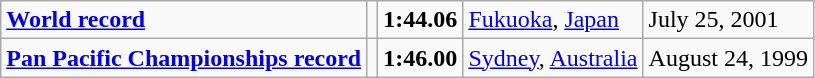<table class="wikitable">
<tr>
<td><strong><a href='#'>World record</a></strong></td>
<td></td>
<td><strong>1:44.06</strong></td>
<td><a href='#'>Fukuoka</a>, <a href='#'>Japan</a></td>
<td>July 25, 2001</td>
</tr>
<tr>
<td><strong><a href='#'>Pan Pacific Championships record</a></strong></td>
<td></td>
<td><strong>1:46.00</strong></td>
<td><a href='#'>Sydney</a>, <a href='#'>Australia</a></td>
<td>August 24, 1999</td>
</tr>
</table>
